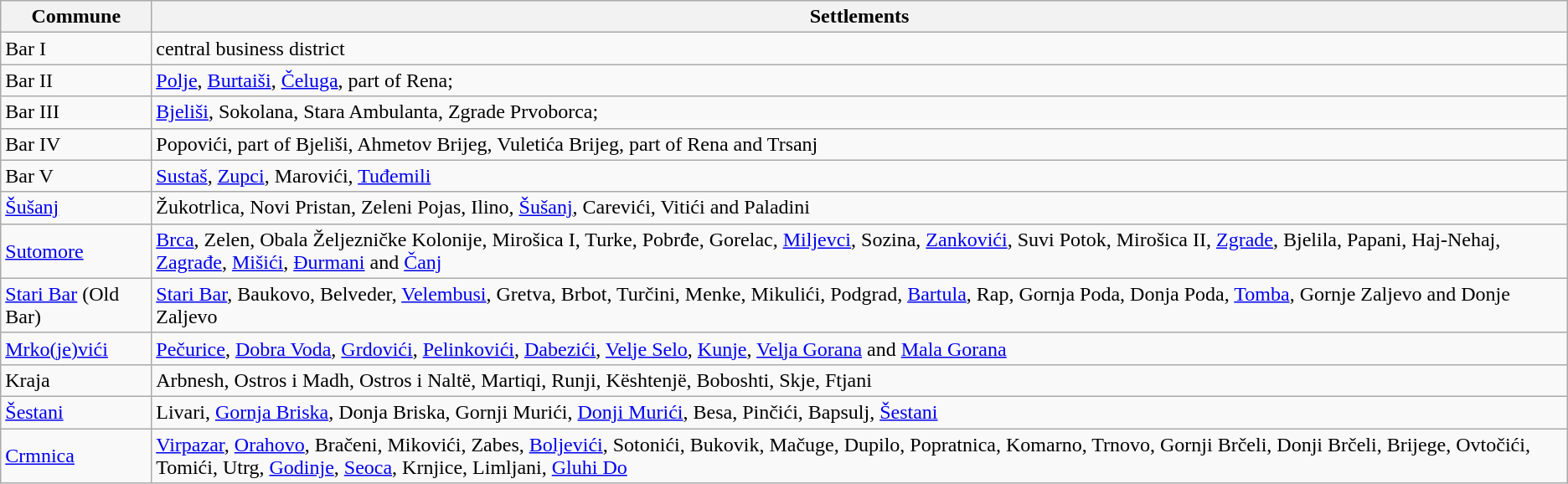<table class=wikitable>
<tr>
<th>Commune</th>
<th>Settlements</th>
</tr>
<tr>
<td>Bar I</td>
<td>central business district</td>
</tr>
<tr>
<td>Bar II</td>
<td><a href='#'>Polje</a>, <a href='#'>Burtaiši</a>, <a href='#'>Čeluga</a>, part of Rena;</td>
</tr>
<tr>
<td>Bar III</td>
<td><a href='#'>Bjeliši</a>, Sokolana, Stara Ambulanta, Zgrade Prvoborca;</td>
</tr>
<tr>
<td>Bar IV</td>
<td>Popovići, part of Bjeliši, Ahmetov Brijeg, Vuletića Brijeg, part of Rena and Trsanj</td>
</tr>
<tr>
<td>Bar V</td>
<td><a href='#'>Sustaš</a>, <a href='#'>Zupci</a>, Marovići, <a href='#'>Tuđemili</a></td>
</tr>
<tr>
<td><a href='#'>Šušanj</a></td>
<td>Žukotrlica, Novi Pristan, Zeleni Pojas, Ilino, <a href='#'>Šušanj</a>, Carevići, Vitići and Paladini</td>
</tr>
<tr>
<td><a href='#'>Sutomore</a></td>
<td><a href='#'>Brca</a>, Zelen, Obala Željezničke Kolonije, Mirošica I, Turke, Pobrđe, Gorelac, <a href='#'>Miljevci</a>, Sozina, <a href='#'>Zankovići</a>, Suvi Potok, Mirošica II, <a href='#'>Zgrade</a>, Bjelila, Papani, Haj-Nehaj, <a href='#'>Zagrađe</a>, <a href='#'>Mišići</a>, <a href='#'>Đurmani</a> and <a href='#'>Čanj</a></td>
</tr>
<tr>
<td><a href='#'>Stari Bar</a> (Old Bar)</td>
<td><a href='#'>Stari Bar</a>, Baukovo, Belveder, <a href='#'>Velembusi</a>, Gretva, Brbot, Turčini, Menke, Mikulići, Podgrad, <a href='#'>Bartula</a>, Rap, Gornja Poda, Donja Poda, <a href='#'>Tomba</a>, Gornje Zaljevo and Donje Zaljevo</td>
</tr>
<tr>
<td><a href='#'>Mrko(je)vići</a></td>
<td><a href='#'>Pečurice</a>, <a href='#'>Dobra Voda</a>, <a href='#'>Grdovići</a>, <a href='#'>Pelinkovići</a>, <a href='#'>Dabezići</a>, <a href='#'>Velje Selo</a>, <a href='#'>Kunje</a>, <a href='#'>Velja Gorana</a> and <a href='#'>Mala Gorana</a></td>
</tr>
<tr>
<td>Kraja</td>
<td>Arbnesh, Ostros i Madh, Ostros i Naltë, Martiqi, Runji, Kështenjë, Boboshti, Skje, Ftjani</td>
</tr>
<tr>
<td><a href='#'>Šestani</a></td>
<td>Livari, <a href='#'>Gornja Briska</a>, Donja Briska, Gornji Murići, <a href='#'>Donji Murići</a>, Besa, Pinčići, Bapsulj, <a href='#'>Šestani</a></td>
</tr>
<tr>
<td><a href='#'>Crmnica</a></td>
<td><a href='#'>Virpazar</a>, <a href='#'>Orahovo</a>, Bračeni, Mikovići, Zabes, <a href='#'>Boljevići</a>, Sotonići, Bukovik, Mačuge, Dupilo, Popratnica, Komarno, Trnovo, Gornji Brčeli, Donji Brčeli, Brijege, Ovtočići, Tomići, Utrg, <a href='#'>Godinje</a>, <a href='#'>Seoca</a>, Krnjice, Limljani, <a href='#'>Gluhi Do</a></td>
</tr>
</table>
